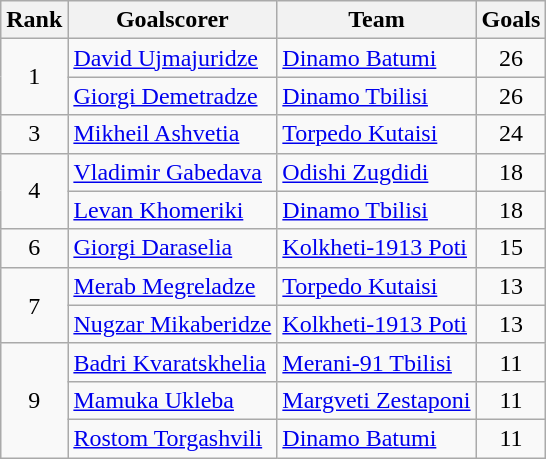<table class="wikitable">
<tr>
<th>Rank</th>
<th>Goalscorer</th>
<th>Team</th>
<th>Goals</th>
</tr>
<tr>
<td rowspan=2 align="center">1</td>
<td> <a href='#'>David Ujmajuridze</a></td>
<td><a href='#'>Dinamo Batumi</a></td>
<td align="center">26</td>
</tr>
<tr>
<td> <a href='#'>Giorgi Demetradze</a></td>
<td><a href='#'>Dinamo Tbilisi</a></td>
<td align="center">26</td>
</tr>
<tr>
<td align="center">3</td>
<td> <a href='#'>Mikheil Ashvetia</a></td>
<td><a href='#'>Torpedo Kutaisi</a></td>
<td align="center">24</td>
</tr>
<tr>
<td rowspan=2 align="center">4</td>
<td> <a href='#'>Vladimir Gabedava</a></td>
<td><a href='#'>Odishi Zugdidi</a></td>
<td align="center">18</td>
</tr>
<tr>
<td> <a href='#'>Levan Khomeriki</a></td>
<td><a href='#'>Dinamo Tbilisi</a></td>
<td align="center">18</td>
</tr>
<tr>
<td align="center">6</td>
<td> <a href='#'>Giorgi Daraselia</a></td>
<td><a href='#'>Kolkheti-1913 Poti</a></td>
<td align="center">15</td>
</tr>
<tr>
<td rowspan=2 align="center">7</td>
<td> <a href='#'>Merab Megreladze</a></td>
<td><a href='#'>Torpedo Kutaisi</a></td>
<td align="center">13</td>
</tr>
<tr>
<td> <a href='#'>Nugzar Mikaberidze</a></td>
<td><a href='#'>Kolkheti-1913 Poti</a></td>
<td align="center">13</td>
</tr>
<tr>
<td rowspan=3 align="center">9</td>
<td> <a href='#'>Badri Kvaratskhelia</a></td>
<td><a href='#'>Merani-91 Tbilisi</a></td>
<td align="center">11</td>
</tr>
<tr>
<td> <a href='#'>Mamuka Ukleba</a></td>
<td><a href='#'>Margveti Zestaponi</a></td>
<td align="center">11</td>
</tr>
<tr>
<td> <a href='#'>Rostom Torgashvili</a></td>
<td><a href='#'>Dinamo Batumi</a></td>
<td align="center">11</td>
</tr>
</table>
